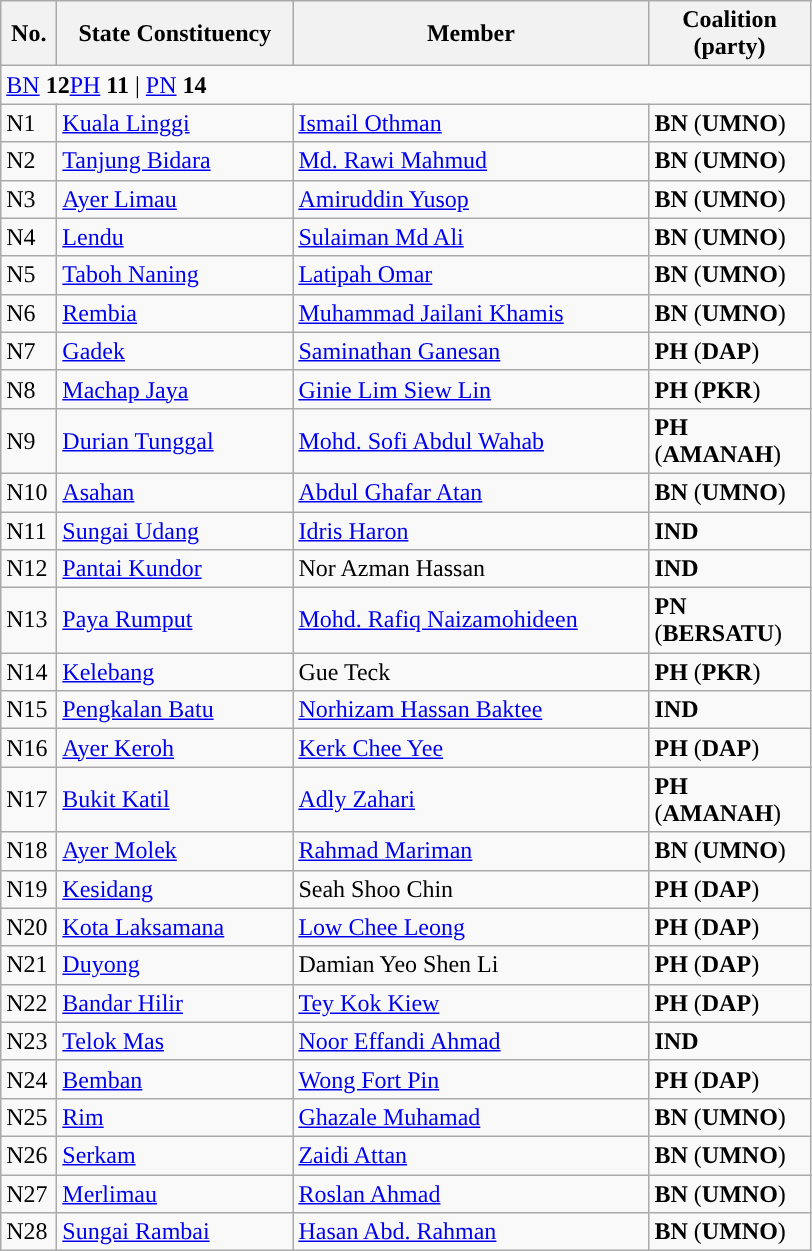<table class="wikitable sortable">
<tr>
<th style="width:30px;">No.</th>
<th style="width:150px;">State Constituency</th>
<th style="width:230px;">Member</th>
<th style="width:100px;">Coalition (party)</th>
</tr>
<tr>
<td colspan="8"><a href='#'>BN</a> <strong>12</strong><a href='#'>PH</a> <strong>11</strong> | <a href='#'>PN</a> <strong>1</strong><strong>4</strong></td>
</tr>
<tr>
<td>N1</td>
<td><a href='#'>Kuala Linggi</a></td>
<td><a href='#'>Ismail Othman</a></td>
<td style="background:"><strong>BN</strong> (<strong>UMNO</strong>)</td>
</tr>
<tr>
<td>N2</td>
<td><a href='#'>Tanjung Bidara</a></td>
<td><a href='#'>Md. Rawi Mahmud</a></td>
<td style="background:"><strong>BN</strong> (<strong>UMNO</strong>)</td>
</tr>
<tr>
<td>N3</td>
<td><a href='#'>Ayer Limau</a></td>
<td><a href='#'>Amiruddin Yusop</a></td>
<td style="background:"><strong>BN</strong> (<strong>UMNO</strong>)</td>
</tr>
<tr>
<td>N4</td>
<td><a href='#'>Lendu</a></td>
<td><a href='#'>Sulaiman Md Ali</a></td>
<td style="background:"><strong>BN</strong> (<strong>UMNO</strong>)</td>
</tr>
<tr>
<td>N5</td>
<td><a href='#'>Taboh Naning</a></td>
<td><a href='#'>Latipah Omar</a></td>
<td style="background:"><strong>BN</strong> (<strong>UMNO</strong>)</td>
</tr>
<tr>
<td>N6</td>
<td><a href='#'>Rembia</a></td>
<td><a href='#'>Muhammad Jailani Khamis</a></td>
<td style="background:"><strong>BN</strong> (<strong>UMNO</strong>)</td>
</tr>
<tr>
<td>N7</td>
<td><a href='#'>Gadek</a></td>
<td><a href='#'>Saminathan Ganesan</a></td>
<td style="background:"><strong>PH</strong> (<strong>DAP</strong>)</td>
</tr>
<tr>
<td>N8</td>
<td><a href='#'>Machap Jaya</a></td>
<td><a href='#'>Ginie Lim Siew Lin</a></td>
<td style="background:"><strong>PH</strong> (<strong>PKR</strong>)</td>
</tr>
<tr>
<td>N9</td>
<td><a href='#'>Durian Tunggal</a></td>
<td><a href='#'>Mohd. Sofi Abdul Wahab</a></td>
<td style="background:"><strong>PH</strong> (<strong>AMANAH</strong>)</td>
</tr>
<tr>
<td>N10</td>
<td><a href='#'>Asahan</a></td>
<td><a href='#'>Abdul Ghafar Atan</a></td>
<td style="background:"><strong>BN</strong> (<strong>UMNO</strong>)</td>
</tr>
<tr>
<td>N11</td>
<td><a href='#'>Sungai Udang</a></td>
<td><a href='#'>Idris Haron</a></td>
<td style="background:"><strong>IND</strong></td>
</tr>
<tr>
<td>N12</td>
<td><a href='#'>Pantai Kundor</a></td>
<td>Nor Azman Hassan</td>
<td style="background:"><strong>IND</strong></td>
</tr>
<tr>
<td>N13</td>
<td><a href='#'>Paya Rumput</a></td>
<td><a href='#'>Mohd. Rafiq Naizamohideen</a></td>
<td style="background:"><strong>PN</strong> (<strong>BERSATU</strong>)</td>
</tr>
<tr>
<td>N14</td>
<td><a href='#'>Kelebang</a></td>
<td>Gue Teck</td>
<td style="background:"><strong>PH</strong> (<strong>PKR</strong>)</td>
</tr>
<tr>
<td>N15</td>
<td><a href='#'>Pengkalan Batu</a></td>
<td><a href='#'>Norhizam Hassan Baktee</a></td>
<td style="background:"><strong>IND</strong></td>
</tr>
<tr>
<td>N16</td>
<td><a href='#'>Ayer Keroh</a></td>
<td><a href='#'>Kerk Chee Yee</a></td>
<td style="background:"><strong>PH</strong> (<strong>DAP</strong>)</td>
</tr>
<tr>
<td>N17</td>
<td><a href='#'>Bukit Katil</a></td>
<td><a href='#'>Adly Zahari</a></td>
<td style="background:"><strong>PH</strong> (<strong>AMANAH</strong>)</td>
</tr>
<tr>
<td>N18</td>
<td><a href='#'>Ayer Molek</a></td>
<td><a href='#'>Rahmad Mariman</a></td>
<td style="background:"><strong>BN</strong> (<strong>UMNO</strong>)</td>
</tr>
<tr>
<td>N19</td>
<td><a href='#'>Kesidang</a></td>
<td>Seah Shoo Chin</td>
<td style="background:"><strong>PH</strong> (<strong>DAP</strong>)</td>
</tr>
<tr>
<td>N20</td>
<td><a href='#'>Kota Laksamana</a></td>
<td><a href='#'>Low Chee Leong</a></td>
<td style="background:"><strong>PH</strong> (<strong>DAP</strong>)</td>
</tr>
<tr>
<td>N21</td>
<td><a href='#'>Duyong</a></td>
<td>Damian Yeo Shen Li</td>
<td style="background:"><strong>PH</strong> (<strong>DAP</strong>)</td>
</tr>
<tr>
<td>N22</td>
<td><a href='#'>Bandar Hilir</a></td>
<td><a href='#'>Tey Kok Kiew</a></td>
<td style="background:"><strong>PH</strong> (<strong>DAP</strong>)</td>
</tr>
<tr>
<td>N23</td>
<td><a href='#'>Telok Mas</a></td>
<td><a href='#'>Noor Effandi Ahmad</a></td>
<td style="background:"><strong>IND</strong></td>
</tr>
<tr>
<td>N24</td>
<td><a href='#'>Bemban</a></td>
<td><a href='#'>Wong Fort Pin</a></td>
<td style="background:"><strong>PH</strong> (<strong>DAP</strong>)</td>
</tr>
<tr>
<td>N25</td>
<td><a href='#'>Rim</a></td>
<td><a href='#'>Ghazale Muhamad</a></td>
<td style="background:"><strong>BN</strong> (<strong>UMNO</strong>)</td>
</tr>
<tr>
<td>N26</td>
<td><a href='#'>Serkam</a></td>
<td><a href='#'>Zaidi Attan</a></td>
<td style="background:"><strong>BN</strong> (<strong>UMNO</strong>)</td>
</tr>
<tr>
<td>N27</td>
<td><a href='#'>Merlimau</a></td>
<td><a href='#'>Roslan Ahmad</a></td>
<td style="background:"><strong>BN</strong> (<strong>UMNO</strong>)</td>
</tr>
<tr>
<td>N28</td>
<td><a href='#'>Sungai Rambai</a></td>
<td><a href='#'>Hasan Abd. Rahman</a></td>
<td style="background:"><strong>BN</strong> (<strong>UMNO</strong>)</td>
</tr>
</table>
